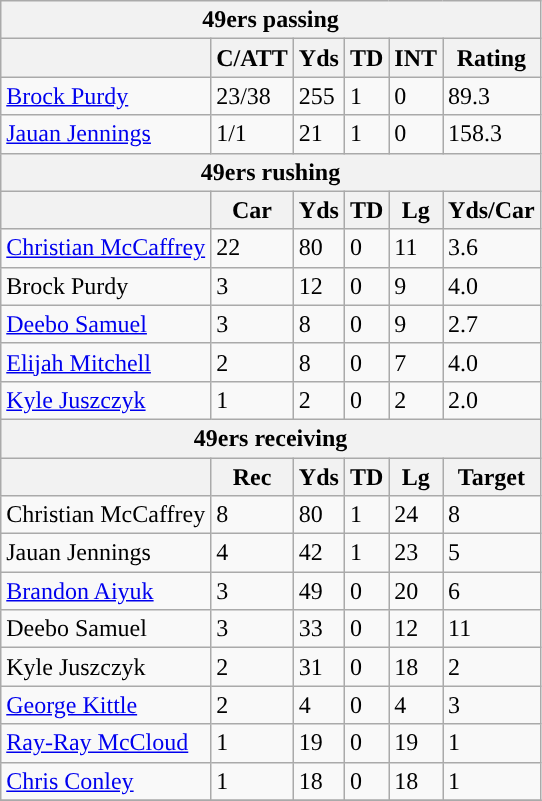<table class="wikitable plainrowheaders">
<tr>
<th colspan="6">49ers passing</th>
</tr>
<tr>
<th scope="col"></th>
<th scope="col">C/ATT</th>
<th scope="col">Yds</th>
<th scope="col">TD</th>
<th scope="col">INT</th>
<th scope="col">Rating</th>
</tr>
<tr>
<td><a href='#'>Brock Purdy</a></td>
<td>23/38</td>
<td>255</td>
<td>1</td>
<td>0</td>
<td>89.3</td>
</tr>
<tr>
<td><a href='#'>Jauan Jennings</a></td>
<td>1/1</td>
<td>21</td>
<td>1</td>
<td>0</td>
<td>158.3</td>
</tr>
<tr>
<th colspan="6">49ers rushing</th>
</tr>
<tr>
<th scope="col"></th>
<th scope="col">Car</th>
<th scope="col">Yds</th>
<th scope="col">TD</th>
<th scope="col">Lg</th>
<th scope="col">Yds/Car</th>
</tr>
<tr>
<td><a href='#'>Christian McCaffrey</a></td>
<td>22</td>
<td>80</td>
<td>0</td>
<td>11</td>
<td>3.6</td>
</tr>
<tr>
<td>Brock Purdy</td>
<td>3</td>
<td>12</td>
<td>0</td>
<td>9</td>
<td>4.0</td>
</tr>
<tr>
<td><a href='#'>Deebo Samuel</a></td>
<td>3</td>
<td>8</td>
<td>0</td>
<td>9</td>
<td>2.7</td>
</tr>
<tr>
<td><a href='#'>Elijah Mitchell</a></td>
<td>2</td>
<td>8</td>
<td>0</td>
<td>7</td>
<td>4.0</td>
</tr>
<tr>
<td><a href='#'>Kyle Juszczyk</a></td>
<td>1</td>
<td>2</td>
<td>0</td>
<td>2</td>
<td>2.0</td>
</tr>
<tr>
<th colspan="6">49ers receiving</th>
</tr>
<tr>
<th scope="col"></th>
<th scope="col">Rec</th>
<th scope="col">Yds</th>
<th scope="col">TD</th>
<th scope="col">Lg</th>
<th scope="col">Target</th>
</tr>
<tr>
<td>Christian McCaffrey</td>
<td>8</td>
<td>80</td>
<td>1</td>
<td>24</td>
<td>8</td>
</tr>
<tr>
<td>Jauan Jennings</td>
<td>4</td>
<td>42</td>
<td>1</td>
<td>23</td>
<td>5</td>
</tr>
<tr>
<td><a href='#'>Brandon Aiyuk</a></td>
<td>3</td>
<td>49</td>
<td>0</td>
<td>20</td>
<td>6</td>
</tr>
<tr>
<td>Deebo Samuel</td>
<td>3</td>
<td>33</td>
<td>0</td>
<td>12</td>
<td>11</td>
</tr>
<tr>
<td>Kyle Juszczyk</td>
<td>2</td>
<td>31</td>
<td>0</td>
<td>18</td>
<td>2</td>
</tr>
<tr>
<td><a href='#'>George Kittle</a></td>
<td>2</td>
<td>4</td>
<td>0</td>
<td>4</td>
<td>3</td>
</tr>
<tr>
<td><a href='#'>Ray-Ray McCloud</a></td>
<td>1</td>
<td>19</td>
<td>0</td>
<td>19</td>
<td>1</td>
</tr>
<tr>
<td><a href='#'>Chris Conley</a></td>
<td>1</td>
<td>18</td>
<td>0</td>
<td>18</td>
<td>1</td>
</tr>
<tr>
</tr>
</table>
